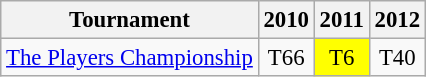<table class="wikitable" style="font-size:95%;text-align:center;">
<tr>
<th>Tournament</th>
<th>2010</th>
<th>2011</th>
<th>2012</th>
</tr>
<tr>
<td align=left><a href='#'>The Players Championship</a></td>
<td>T66</td>
<td style="background:yellow;">T6</td>
<td>T40</td>
</tr>
</table>
